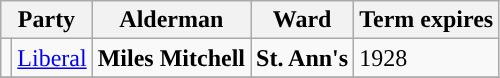<table class="wikitable">
<tr>
<th colspan="2">Party</th>
<th>Alderman</th>
<th>Ward</th>
<th>Term expires</th>
</tr>
<tr>
<td style="background-color:"></td>
<td><a href='#'>Liberal</a></td>
<td><strong>Miles Mitchell</strong></td>
<td><strong>St. Ann's</strong></td>
<td>1928</td>
</tr>
<tr>
</tr>
</table>
